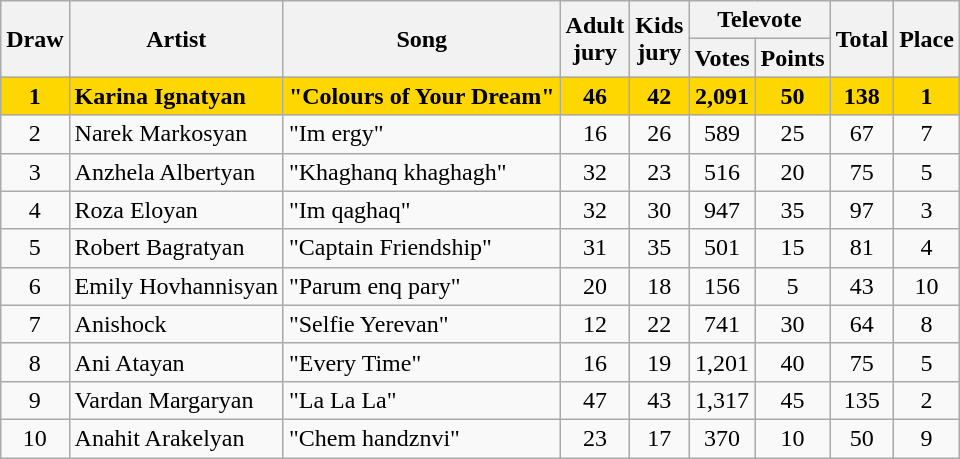<table class="sortable wikitable" style="margin: 1em auto 1em auto; text-align:center;">
<tr>
<th rowspan="2" scope="col">Draw</th>
<th rowspan="2" scope="col">Artist</th>
<th rowspan="2" scope="col">Song</th>
<th rowspan="2" scope="col">Adult<br>jury</th>
<th rowspan="2">Kids<br>jury</th>
<th colspan="2">Televote</th>
<th rowspan="2" scope="col">Total</th>
<th rowspan="2" scope="col">Place</th>
</tr>
<tr>
<th>Votes</th>
<th>Points</th>
</tr>
<tr style="font-weight:bold; background:gold;">
<td>1</td>
<td align=left>Karina Ignatyan</td>
<td align=left>"Colours of Your Dream"</td>
<td>46</td>
<td>42</td>
<td>2,091</td>
<td>50</td>
<td>138</td>
<td>1</td>
</tr>
<tr>
<td>2</td>
<td align=left>Narek Markosyan</td>
<td align=left>"Im ergy"</td>
<td>16</td>
<td>26</td>
<td>589</td>
<td>25</td>
<td>67</td>
<td>7</td>
</tr>
<tr>
<td>3</td>
<td align=left>Anzhela Albertyan</td>
<td align=left>"Khaghanq khaghagh"</td>
<td>32</td>
<td>23</td>
<td>516</td>
<td>20</td>
<td>75</td>
<td>5</td>
</tr>
<tr>
<td>4</td>
<td align=left>Roza Eloyan</td>
<td align=left>"Im qaghaq"</td>
<td>32</td>
<td>30</td>
<td>947</td>
<td>35</td>
<td>97</td>
<td>3</td>
</tr>
<tr>
<td>5</td>
<td align=left>Robert Bagratyan</td>
<td align=left>"Captain Friendship"</td>
<td>31</td>
<td>35</td>
<td>501</td>
<td>15</td>
<td>81</td>
<td>4</td>
</tr>
<tr>
<td>6</td>
<td align=left>Emily Hovhannisyan</td>
<td align=left>"Parum enq pary"</td>
<td>20</td>
<td>18</td>
<td>156</td>
<td>5</td>
<td>43</td>
<td>10</td>
</tr>
<tr>
<td>7</td>
<td align=left>Anishock</td>
<td align=left>"Selfie Yerevan"</td>
<td>12</td>
<td>22</td>
<td>741</td>
<td>30</td>
<td>64</td>
<td>8</td>
</tr>
<tr>
<td>8</td>
<td align=left>Ani Atayan</td>
<td align=left>"Every Time"</td>
<td>16</td>
<td>19</td>
<td>1,201</td>
<td>40</td>
<td>75</td>
<td>5</td>
</tr>
<tr>
<td>9</td>
<td align=left>Vardan Margaryan</td>
<td align=left>"La La La"</td>
<td>47</td>
<td>43</td>
<td>1,317</td>
<td>45</td>
<td>135</td>
<td>2</td>
</tr>
<tr>
<td>10</td>
<td align=left>Anahit Arakelyan</td>
<td align=left>"Chem handznvi"</td>
<td>23</td>
<td>17</td>
<td>370</td>
<td>10</td>
<td>50</td>
<td>9</td>
</tr>
</table>
